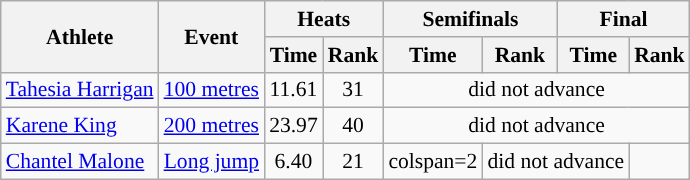<table class=wikitable style="font-size:90%;">
<tr>
<th rowspan=2>Athlete</th>
<th rowspan=2>Event</th>
<th colspan=2>Heats</th>
<th colspan=2>Semifinals</th>
<th colspan=2>Final</th>
</tr>
<tr>
<th>Time</th>
<th>Rank</th>
<th>Time</th>
<th>Rank</th>
<th>Time</th>
<th>Rank</th>
</tr>
<tr>
<td><a href='#'>Tahesia Harrigan</a></td>
<td><a href='#'>100 metres</a></td>
<td align="center">11.61</td>
<td align="center">31</td>
<td align="center" colspan=4>did not advance</td>
</tr>
<tr>
<td><a href='#'>Karene King</a></td>
<td><a href='#'>200 metres</a></td>
<td align="center">23.97</td>
<td align="center">40</td>
<td align="center" colspan=4>did not advance</td>
</tr>
<tr>
<td><a href='#'>Chantel Malone</a></td>
<td><a href='#'>Long jump</a></td>
<td align="center">6.40</td>
<td align="center">21</td>
<td>colspan=2 </td>
<td align="center" colspan=2>did not advance</td>
</tr>
</table>
